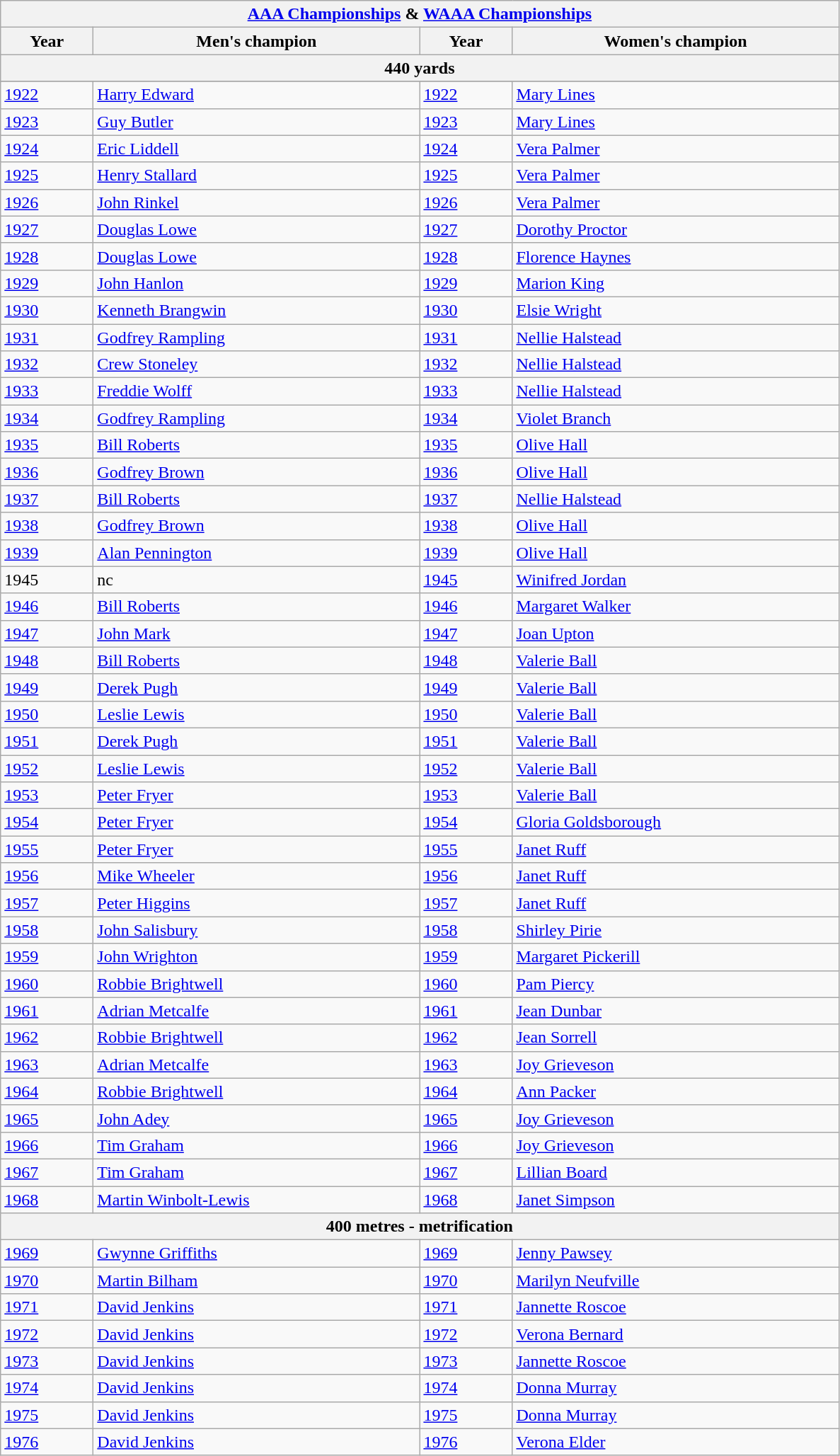<table class="wikitable">
<tr>
<th colspan="4"><a href='#'>AAA Championships</a> & <a href='#'>WAAA Championships</a></th>
</tr>
<tr>
<th width=80>Year</th>
<th width=300>Men's champion</th>
<th width=80>Year</th>
<th width=300>Women's champion</th>
</tr>
<tr>
<th colspan="4"><strong>440 yards</strong></th>
</tr>
<tr>
</tr>
<tr>
<td><a href='#'>1922</a></td>
<td><a href='#'>Harry Edward</a></td>
<td><a href='#'>1922</a></td>
<td><a href='#'>Mary Lines</a></td>
</tr>
<tr>
<td><a href='#'>1923</a></td>
<td><a href='#'>Guy Butler</a></td>
<td><a href='#'>1923</a></td>
<td><a href='#'>Mary Lines</a></td>
</tr>
<tr>
<td><a href='#'>1924</a></td>
<td><a href='#'>Eric Liddell</a></td>
<td><a href='#'>1924</a></td>
<td><a href='#'>Vera Palmer</a></td>
</tr>
<tr>
<td><a href='#'>1925</a></td>
<td><a href='#'>Henry Stallard</a></td>
<td><a href='#'>1925</a></td>
<td><a href='#'>Vera Palmer</a></td>
</tr>
<tr>
<td><a href='#'>1926</a></td>
<td><a href='#'>John Rinkel</a></td>
<td><a href='#'>1926</a></td>
<td><a href='#'>Vera Palmer</a></td>
</tr>
<tr>
<td><a href='#'>1927</a></td>
<td><a href='#'>Douglas Lowe</a></td>
<td><a href='#'>1927</a></td>
<td><a href='#'>Dorothy Proctor</a></td>
</tr>
<tr>
<td><a href='#'>1928</a></td>
<td><a href='#'>Douglas Lowe</a></td>
<td><a href='#'>1928</a></td>
<td><a href='#'>Florence Haynes</a></td>
</tr>
<tr>
<td><a href='#'>1929</a></td>
<td><a href='#'>John Hanlon</a></td>
<td><a href='#'>1929</a></td>
<td><a href='#'>Marion King</a></td>
</tr>
<tr>
<td><a href='#'>1930</a></td>
<td><a href='#'>Kenneth Brangwin</a></td>
<td><a href='#'>1930</a></td>
<td><a href='#'>Elsie Wright</a></td>
</tr>
<tr>
<td><a href='#'>1931</a></td>
<td><a href='#'>Godfrey Rampling</a></td>
<td><a href='#'>1931</a></td>
<td><a href='#'>Nellie Halstead</a></td>
</tr>
<tr>
<td><a href='#'>1932</a></td>
<td><a href='#'>Crew Stoneley</a></td>
<td><a href='#'>1932</a></td>
<td><a href='#'>Nellie Halstead</a></td>
</tr>
<tr>
<td><a href='#'>1933</a></td>
<td><a href='#'>Freddie Wolff</a></td>
<td><a href='#'>1933</a></td>
<td><a href='#'>Nellie Halstead</a></td>
</tr>
<tr>
<td><a href='#'>1934</a></td>
<td><a href='#'>Godfrey Rampling</a></td>
<td><a href='#'>1934</a></td>
<td><a href='#'>Violet Branch</a></td>
</tr>
<tr>
<td><a href='#'>1935</a></td>
<td><a href='#'>Bill Roberts</a></td>
<td><a href='#'>1935</a></td>
<td><a href='#'>Olive Hall</a></td>
</tr>
<tr>
<td><a href='#'>1936</a></td>
<td><a href='#'>Godfrey Brown</a></td>
<td><a href='#'>1936</a></td>
<td><a href='#'>Olive Hall</a></td>
</tr>
<tr>
<td><a href='#'>1937</a></td>
<td><a href='#'>Bill Roberts</a></td>
<td><a href='#'>1937</a></td>
<td><a href='#'>Nellie Halstead</a></td>
</tr>
<tr>
<td><a href='#'>1938</a></td>
<td><a href='#'>Godfrey Brown</a></td>
<td><a href='#'>1938</a></td>
<td><a href='#'>Olive Hall</a></td>
</tr>
<tr>
<td><a href='#'>1939</a></td>
<td><a href='#'>Alan Pennington</a></td>
<td><a href='#'>1939</a></td>
<td><a href='#'>Olive Hall</a></td>
</tr>
<tr>
<td>1945</td>
<td>nc</td>
<td><a href='#'>1945</a></td>
<td><a href='#'>Winifred Jordan</a></td>
</tr>
<tr>
<td><a href='#'>1946</a></td>
<td><a href='#'>Bill Roberts</a></td>
<td><a href='#'>1946</a></td>
<td><a href='#'>Margaret Walker</a></td>
</tr>
<tr>
<td><a href='#'>1947</a></td>
<td><a href='#'>John Mark</a></td>
<td><a href='#'>1947</a></td>
<td><a href='#'>Joan Upton</a></td>
</tr>
<tr>
<td><a href='#'>1948</a></td>
<td><a href='#'>Bill Roberts</a></td>
<td><a href='#'>1948</a></td>
<td><a href='#'>Valerie Ball</a></td>
</tr>
<tr>
<td><a href='#'>1949</a></td>
<td><a href='#'>Derek Pugh</a></td>
<td><a href='#'>1949</a></td>
<td><a href='#'>Valerie Ball</a></td>
</tr>
<tr>
<td><a href='#'>1950</a></td>
<td><a href='#'>Leslie Lewis</a></td>
<td><a href='#'>1950</a></td>
<td><a href='#'>Valerie Ball</a></td>
</tr>
<tr>
<td><a href='#'>1951</a></td>
<td><a href='#'>Derek Pugh</a></td>
<td><a href='#'>1951</a></td>
<td><a href='#'>Valerie Ball</a></td>
</tr>
<tr>
<td><a href='#'>1952</a></td>
<td><a href='#'>Leslie Lewis</a></td>
<td><a href='#'>1952</a></td>
<td><a href='#'>Valerie Ball</a></td>
</tr>
<tr>
<td><a href='#'>1953</a></td>
<td><a href='#'>Peter Fryer</a></td>
<td><a href='#'>1953</a></td>
<td><a href='#'>Valerie Ball</a></td>
</tr>
<tr>
<td><a href='#'>1954</a></td>
<td><a href='#'>Peter Fryer</a></td>
<td><a href='#'>1954</a></td>
<td><a href='#'>Gloria Goldsborough</a></td>
</tr>
<tr>
<td><a href='#'>1955</a></td>
<td><a href='#'>Peter Fryer</a></td>
<td><a href='#'>1955</a></td>
<td><a href='#'>Janet Ruff</a></td>
</tr>
<tr>
<td><a href='#'>1956</a></td>
<td><a href='#'>Mike Wheeler</a></td>
<td><a href='#'>1956</a></td>
<td><a href='#'>Janet Ruff</a></td>
</tr>
<tr>
<td><a href='#'>1957</a></td>
<td><a href='#'>Peter Higgins</a></td>
<td><a href='#'>1957</a></td>
<td><a href='#'>Janet Ruff</a></td>
</tr>
<tr>
<td><a href='#'>1958</a></td>
<td><a href='#'>John Salisbury</a></td>
<td><a href='#'>1958</a></td>
<td><a href='#'>Shirley Pirie</a></td>
</tr>
<tr>
<td><a href='#'>1959</a></td>
<td><a href='#'>John Wrighton</a></td>
<td><a href='#'>1959</a></td>
<td><a href='#'>Margaret Pickerill</a></td>
</tr>
<tr>
<td><a href='#'>1960</a></td>
<td><a href='#'>Robbie Brightwell</a></td>
<td><a href='#'>1960</a></td>
<td><a href='#'>Pam Piercy</a></td>
</tr>
<tr>
<td><a href='#'>1961</a></td>
<td><a href='#'>Adrian Metcalfe</a></td>
<td><a href='#'>1961</a></td>
<td><a href='#'>Jean Dunbar</a></td>
</tr>
<tr>
<td><a href='#'>1962</a></td>
<td><a href='#'>Robbie Brightwell</a></td>
<td><a href='#'>1962</a></td>
<td><a href='#'>Jean Sorrell</a></td>
</tr>
<tr>
<td><a href='#'>1963</a></td>
<td><a href='#'>Adrian Metcalfe</a></td>
<td><a href='#'>1963</a></td>
<td><a href='#'>Joy Grieveson</a></td>
</tr>
<tr>
<td><a href='#'>1964</a></td>
<td><a href='#'>Robbie Brightwell</a></td>
<td><a href='#'>1964</a></td>
<td><a href='#'>Ann Packer</a></td>
</tr>
<tr>
<td><a href='#'>1965</a></td>
<td><a href='#'>John Adey</a></td>
<td><a href='#'>1965</a></td>
<td><a href='#'>Joy Grieveson</a></td>
</tr>
<tr>
<td><a href='#'>1966</a></td>
<td><a href='#'>Tim Graham</a></td>
<td><a href='#'>1966</a></td>
<td><a href='#'>Joy Grieveson</a></td>
</tr>
<tr>
<td><a href='#'>1967</a></td>
<td><a href='#'>Tim Graham</a></td>
<td><a href='#'>1967</a></td>
<td><a href='#'>Lillian Board</a></td>
</tr>
<tr>
<td><a href='#'>1968</a></td>
<td><a href='#'>Martin Winbolt-Lewis</a></td>
<td><a href='#'>1968</a></td>
<td><a href='#'>Janet Simpson</a></td>
</tr>
<tr>
<th colspan="4"><strong>400 metres - metrification</strong></th>
</tr>
<tr>
<td><a href='#'>1969</a></td>
<td><a href='#'>Gwynne Griffiths</a></td>
<td><a href='#'>1969</a></td>
<td><a href='#'>Jenny Pawsey</a></td>
</tr>
<tr>
<td><a href='#'>1970</a></td>
<td><a href='#'>Martin Bilham</a></td>
<td><a href='#'>1970</a></td>
<td><a href='#'>Marilyn Neufville</a></td>
</tr>
<tr>
<td><a href='#'>1971</a></td>
<td><a href='#'>David Jenkins</a></td>
<td><a href='#'>1971</a></td>
<td><a href='#'>Jannette Roscoe</a></td>
</tr>
<tr>
<td><a href='#'>1972</a></td>
<td><a href='#'>David Jenkins</a></td>
<td><a href='#'>1972</a></td>
<td><a href='#'>Verona Bernard</a></td>
</tr>
<tr>
<td><a href='#'>1973</a></td>
<td><a href='#'>David Jenkins</a></td>
<td><a href='#'>1973</a></td>
<td><a href='#'>Jannette Roscoe</a></td>
</tr>
<tr>
<td><a href='#'>1974</a></td>
<td><a href='#'>David Jenkins</a></td>
<td><a href='#'>1974</a></td>
<td><a href='#'>Donna Murray</a></td>
</tr>
<tr>
<td><a href='#'>1975</a></td>
<td><a href='#'>David Jenkins</a></td>
<td><a href='#'>1975</a></td>
<td><a href='#'>Donna Murray</a></td>
</tr>
<tr>
<td><a href='#'>1976</a></td>
<td><a href='#'>David Jenkins</a></td>
<td><a href='#'>1976</a></td>
<td><a href='#'>Verona Elder</a></td>
</tr>
</table>
